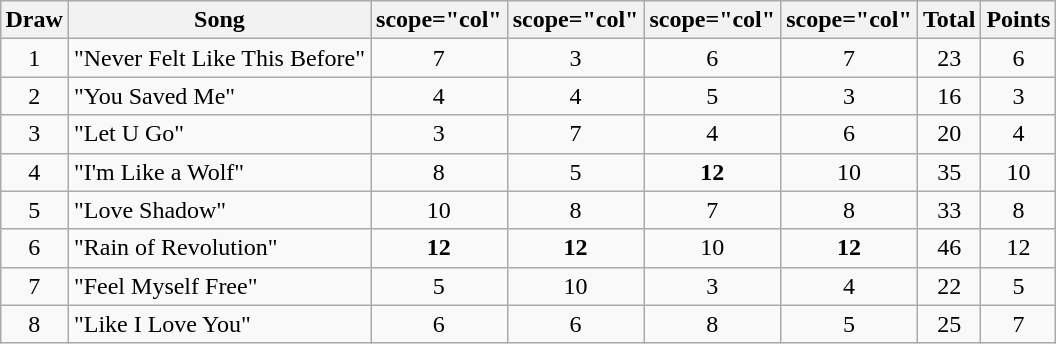<table class="wikitable collapsible" style="margin: 1em auto 1em auto; text-align:center">
<tr>
<th>Draw</th>
<th>Song</th>
<th>scope="col" </th>
<th>scope="col" </th>
<th>scope="col" </th>
<th>scope="col" </th>
<th>Total</th>
<th>Points</th>
</tr>
<tr>
<td>1</td>
<td align="left">"Never Felt Like This Before"</td>
<td>7</td>
<td>3</td>
<td>6</td>
<td>7</td>
<td>23</td>
<td>6</td>
</tr>
<tr>
<td>2</td>
<td align="left">"You Saved Me"</td>
<td>4</td>
<td>4</td>
<td>5</td>
<td>3</td>
<td>16</td>
<td>3</td>
</tr>
<tr>
<td>3</td>
<td align="left">"Let U Go"</td>
<td>3</td>
<td>7</td>
<td>4</td>
<td>6</td>
<td>20</td>
<td>4</td>
</tr>
<tr>
<td>4</td>
<td align="left">"I'm Like a Wolf"</td>
<td>8</td>
<td>5</td>
<td><strong>12</strong></td>
<td>10</td>
<td>35</td>
<td>10</td>
</tr>
<tr>
<td>5</td>
<td align="left">"Love Shadow"</td>
<td>10</td>
<td>8</td>
<td>7</td>
<td>8</td>
<td>33</td>
<td>8</td>
</tr>
<tr>
<td>6</td>
<td align="left">"Rain of Revolution"</td>
<td><strong>12</strong></td>
<td><strong>12</strong></td>
<td>10</td>
<td><strong>12</strong></td>
<td>46</td>
<td>12</td>
</tr>
<tr>
<td>7</td>
<td align="left">"Feel Myself Free"</td>
<td>5</td>
<td>10</td>
<td>3</td>
<td>4</td>
<td>22</td>
<td>5</td>
</tr>
<tr>
<td>8</td>
<td align="left">"Like I Love You"</td>
<td>6</td>
<td>6</td>
<td>8</td>
<td>5</td>
<td>25</td>
<td>7</td>
</tr>
</table>
